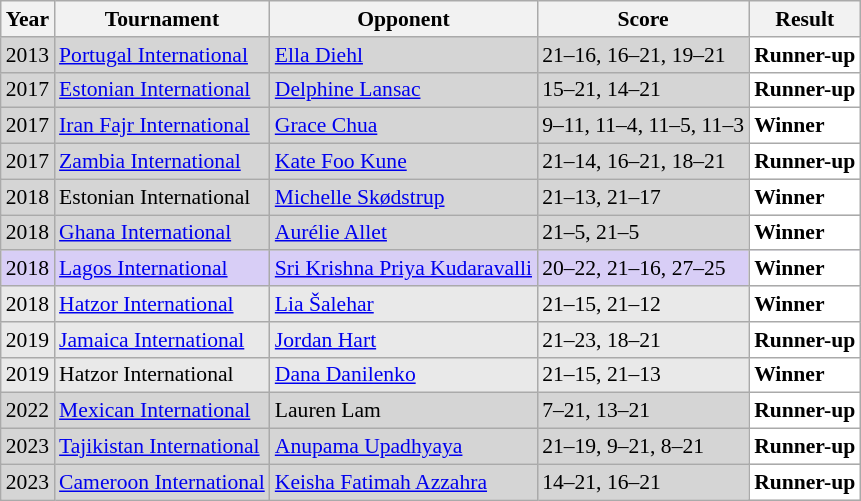<table class="sortable wikitable" style="font-size: 90%;">
<tr>
<th>Year</th>
<th>Tournament</th>
<th>Opponent</th>
<th>Score</th>
<th>Result</th>
</tr>
<tr style="background:#D5D5D5">
<td align="center">2013</td>
<td align="left"><a href='#'>Portugal International</a></td>
<td align="left"> <a href='#'>Ella Diehl</a></td>
<td align="left">21–16, 16–21, 19–21</td>
<td style="text-align:left; background:white"> <strong>Runner-up</strong></td>
</tr>
<tr style="background:#D5D5D5">
<td align="center">2017</td>
<td align="left"><a href='#'>Estonian International</a></td>
<td align="left"> <a href='#'>Delphine Lansac</a></td>
<td align="left">15–21, 14–21</td>
<td style="text-align:left; background:white"> <strong>Runner-up</strong></td>
</tr>
<tr style="background:#D5D5D5">
<td align="center">2017</td>
<td align="left"><a href='#'>Iran Fajr International</a></td>
<td align="left"> <a href='#'>Grace Chua</a></td>
<td align="left">9–11, 11–4, 11–5, 11–3</td>
<td style="text-align:left; background:white"> <strong>Winner</strong></td>
</tr>
<tr style="background:#D5D5D5">
<td align="center">2017</td>
<td align="left"><a href='#'>Zambia International</a></td>
<td align="left"> <a href='#'>Kate Foo Kune</a></td>
<td align="left">21–14, 16–21, 18–21</td>
<td style="text-align:left; background:white"> <strong>Runner-up</strong></td>
</tr>
<tr style="background:#D5D5D5">
<td align="center">2018</td>
<td align="left">Estonian International</td>
<td align="left"> <a href='#'>Michelle Skødstrup</a></td>
<td align="left">21–13, 21–17</td>
<td style="text-align:left; background:white"> <strong>Winner</strong></td>
</tr>
<tr style="background:#D5D5D5">
<td align="center">2018</td>
<td align="left"><a href='#'>Ghana International</a></td>
<td align="left"> <a href='#'>Aurélie Allet</a></td>
<td align="left">21–5, 21–5</td>
<td style="text-align:left; background:white"> <strong>Winner</strong></td>
</tr>
<tr style="background:#D8CEF6">
<td align="center">2018</td>
<td align="left"><a href='#'>Lagos International</a></td>
<td align="left"> <a href='#'>Sri Krishna Priya Kudaravalli</a></td>
<td align="left">20–22, 21–16, 27–25</td>
<td style="text-align:left; background:white"> <strong>Winner</strong></td>
</tr>
<tr style="background:#E9E9E9">
<td align="center">2018</td>
<td align="left"><a href='#'>Hatzor International</a></td>
<td align="left"> <a href='#'>Lia Šalehar</a></td>
<td align="left">21–15, 21–12</td>
<td style="text-align:left; background:white"> <strong>Winner</strong></td>
</tr>
<tr style="background:#E9E9E9">
<td align="center">2019</td>
<td align="left"><a href='#'>Jamaica International</a></td>
<td align="left"> <a href='#'>Jordan Hart</a></td>
<td align="left">21–23, 18–21</td>
<td style="text-align:left; background:white"> <strong>Runner-up</strong></td>
</tr>
<tr style="background:#E9E9E9">
<td align="center">2019</td>
<td align="left">Hatzor International</td>
<td align="left"> <a href='#'>Dana Danilenko</a></td>
<td align="left">21–15, 21–13</td>
<td style="text-align:left; background:white"> <strong>Winner</strong></td>
</tr>
<tr style="background:#D5D5D5">
<td align="center">2022</td>
<td align="left"><a href='#'>Mexican International</a></td>
<td align="left"> Lauren Lam</td>
<td align="left">7–21, 13–21</td>
<td style="text-align:left; background:white"> <strong>Runner-up</strong></td>
</tr>
<tr style="background:#D5D5D5">
<td align="center">2023</td>
<td align="left"><a href='#'>Tajikistan International</a></td>
<td align="left"> <a href='#'>Anupama Upadhyaya</a></td>
<td align="left">21–19, 9–21, 8–21</td>
<td style="text-align:left; background:white"> <strong>Runner-up</strong></td>
</tr>
<tr style="background:#D5D5D5">
<td align="center">2023</td>
<td align="left"><a href='#'>Cameroon International</a></td>
<td align="left"> <a href='#'>Keisha Fatimah Azzahra</a></td>
<td align="left">14–21, 16–21</td>
<td style="text-align:left; background:white"> <strong>Runner-up</strong></td>
</tr>
</table>
